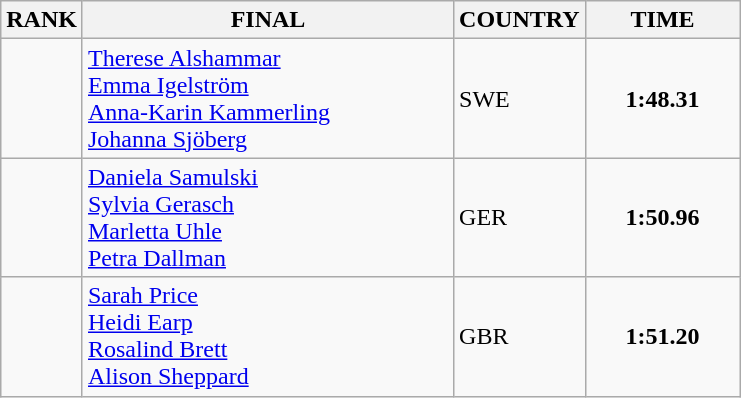<table class="wikitable">
<tr>
<th>RANK</th>
<th align="left" style="width: 15em">FINAL</th>
<th>COUNTRY</th>
<th style="width: 6em">TIME</th>
</tr>
<tr>
<td align="center"></td>
<td><a href='#'>Therese Alshammar</a><br><a href='#'>Emma Igelström</a><br><a href='#'>Anna-Karin Kammerling</a><br><a href='#'>Johanna Sjöberg</a></td>
<td> SWE</td>
<td align="center"><strong>1:48.31</strong></td>
</tr>
<tr>
<td align="center"></td>
<td><a href='#'>Daniela Samulski</a><br><a href='#'>Sylvia Gerasch</a><br><a href='#'>Marletta Uhle</a><br><a href='#'>Petra Dallman</a></td>
<td> GER</td>
<td align="center"><strong>1:50.96</strong></td>
</tr>
<tr>
<td align="center"></td>
<td><a href='#'>Sarah Price</a><br><a href='#'>Heidi Earp</a><br><a href='#'>Rosalind Brett</a><br><a href='#'>Alison Sheppard</a></td>
<td> GBR</td>
<td align="center"><strong>1:51.20</strong></td>
</tr>
</table>
